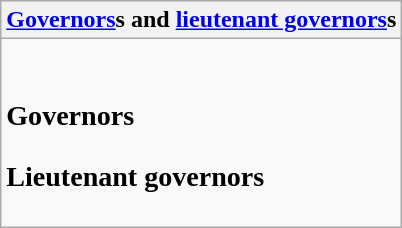<table class="wikitable collapsible collapsed">
<tr>
<th><a href='#'>Governors</a>s and <a href='#'>lieutenant governors</a>s</th>
</tr>
<tr>
<td><br><h3>Governors</h3><h3>Lieutenant governors</h3></td>
</tr>
</table>
